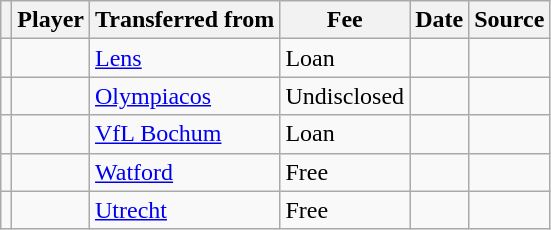<table class="wikitable plainrowheaders sortable">
<tr>
<th></th>
<th scope="col">Player</th>
<th>Transferred from</th>
<th style="width: 65px;">Fee</th>
<th scope="col">Date</th>
<th scope="col">Source</th>
</tr>
<tr>
<td align="center"></td>
<td></td>
<td> <a href='#'>Lens</a></td>
<td>Loan</td>
<td></td>
<td></td>
</tr>
<tr>
<td align="center"></td>
<td></td>
<td> <a href='#'>Olympiacos</a></td>
<td>Undisclosed</td>
<td></td>
<td></td>
</tr>
<tr>
<td align=center></td>
<td></td>
<td> <a href='#'>VfL Bochum</a></td>
<td>Loan</td>
<td></td>
<td></td>
</tr>
<tr>
<td align="center"></td>
<td></td>
<td> <a href='#'>Watford</a></td>
<td>Free</td>
<td></td>
<td></td>
</tr>
<tr>
<td align="center"></td>
<td></td>
<td> <a href='#'>Utrecht</a></td>
<td>Free</td>
<td></td>
<td></td>
</tr>
</table>
